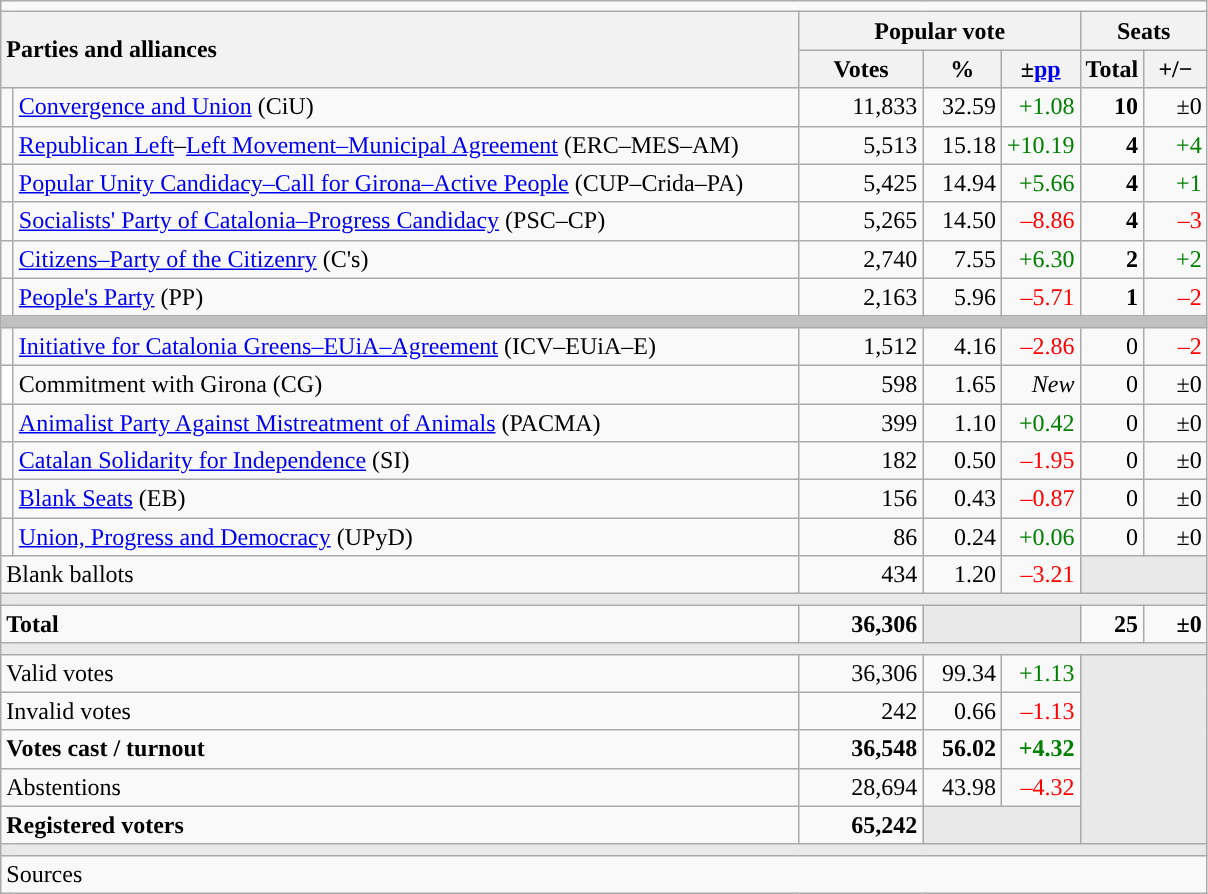<table class="wikitable" style="text-align:right;">
<tr>
<td colspan="7"></td>
</tr>
<tr>
<th style="text-align:left;" rowspan="2" colspan="2" width="525">Parties and alliances</th>
<th colspan="3">Popular vote</th>
<th colspan="2">Seats</th>
</tr>
<tr>
<th width="75">Votes</th>
<th width="45">%</th>
<th width="45">±<a href='#'>pp</a></th>
<th width="35">Total</th>
<th width="35">+/−</th>
</tr>
<tr>
<td width="1" style="color:inherit;background:"></td>
<td align="left"><a href='#'>Convergence and Union</a> (CiU)</td>
<td>11,833</td>
<td>32.59</td>
<td style="color:green;">+1.08</td>
<td><strong>10</strong></td>
<td>±0</td>
</tr>
<tr>
<td style="color:inherit;background:"></td>
<td align="left"><a href='#'>Republican Left</a>–<a href='#'>Left Movement–Municipal Agreement</a> (ERC–MES–AM)</td>
<td>5,513</td>
<td>15.18</td>
<td style="color:green;">+10.19</td>
<td><strong>4</strong></td>
<td style="color:green;">+4</td>
</tr>
<tr>
<td style="color:inherit;background:"></td>
<td align="left"><a href='#'>Popular Unity Candidacy–Call for Girona–Active People</a> (CUP–Crida–PA)</td>
<td>5,425</td>
<td>14.94</td>
<td style="color:green;">+5.66</td>
<td><strong>4</strong></td>
<td style="color:green;">+1</td>
</tr>
<tr>
<td style="color:inherit;background:"></td>
<td align="left"><a href='#'>Socialists' Party of Catalonia–Progress Candidacy</a> (PSC–CP)</td>
<td>5,265</td>
<td>14.50</td>
<td style="color:red;">–8.86</td>
<td><strong>4</strong></td>
<td style="color:red;">–3</td>
</tr>
<tr>
<td style="color:inherit;background:"></td>
<td align="left"><a href='#'>Citizens–Party of the Citizenry</a> (C's)</td>
<td>2,740</td>
<td>7.55</td>
<td style="color:green;">+6.30</td>
<td><strong>2</strong></td>
<td style="color:green;">+2</td>
</tr>
<tr>
<td style="color:inherit;background:"></td>
<td align="left"><a href='#'>People's Party</a> (PP)</td>
<td>2,163</td>
<td>5.96</td>
<td style="color:red;">–5.71</td>
<td><strong>1</strong></td>
<td style="color:red;">–2</td>
</tr>
<tr>
<td colspan="7" style="color:inherit;background:#C0C0C0"></td>
</tr>
<tr>
<td style="color:inherit;background:"></td>
<td align="left"><a href='#'>Initiative for Catalonia Greens–EUiA–Agreement</a> (ICV–EUiA–E)</td>
<td>1,512</td>
<td>4.16</td>
<td style="color:red;">–2.86</td>
<td>0</td>
<td style="color:red;">–2</td>
</tr>
<tr>
<td bgcolor="white"></td>
<td align="left">Commitment with Girona (CG)</td>
<td>598</td>
<td>1.65</td>
<td><em>New</em></td>
<td>0</td>
<td>±0</td>
</tr>
<tr>
<td style="color:inherit;background:"></td>
<td align="left"><a href='#'>Animalist Party Against Mistreatment of Animals</a> (PACMA)</td>
<td>399</td>
<td>1.10</td>
<td style="color:green;">+0.42</td>
<td>0</td>
<td>±0</td>
</tr>
<tr>
<td style="color:inherit;background:"></td>
<td align="left"><a href='#'>Catalan Solidarity for Independence</a> (SI)</td>
<td>182</td>
<td>0.50</td>
<td style="color:red;">–1.95</td>
<td>0</td>
<td>±0</td>
</tr>
<tr>
<td style="color:inherit;background:"></td>
<td align="left"><a href='#'>Blank Seats</a> (EB)</td>
<td>156</td>
<td>0.43</td>
<td style="color:red;">–0.87</td>
<td>0</td>
<td>±0</td>
</tr>
<tr>
<td style="color:inherit;background:"></td>
<td align="left"><a href='#'>Union, Progress and Democracy</a> (UPyD)</td>
<td>86</td>
<td>0.24</td>
<td style="color:green;">+0.06</td>
<td>0</td>
<td>±0</td>
</tr>
<tr>
<td align="left" colspan="2">Blank ballots</td>
<td>434</td>
<td>1.20</td>
<td style="color:red;">–3.21</td>
<td style="color:inherit;background:#E9E9E9" colspan="2"></td>
</tr>
<tr>
<td colspan="7" style="color:inherit;background:#E9E9E9"></td>
</tr>
<tr style="font-weight:bold;">
<td align="left" colspan="2">Total</td>
<td>36,306</td>
<td bgcolor="#E9E9E9" colspan="2"></td>
<td>25</td>
<td>±0</td>
</tr>
<tr>
<td colspan="7" style="color:inherit;background:#E9E9E9"></td>
</tr>
<tr>
<td align="left" colspan="2">Valid votes</td>
<td>36,306</td>
<td>99.34</td>
<td style="color:green;">+1.13</td>
<td bgcolor="#E9E9E9" colspan="2" rowspan="5"></td>
</tr>
<tr>
<td align="left" colspan="2">Invalid votes</td>
<td>242</td>
<td>0.66</td>
<td style="color:red;">–1.13</td>
</tr>
<tr style="font-weight:bold;">
<td align="left" colspan="2">Votes cast / turnout</td>
<td>36,548</td>
<td>56.02</td>
<td style="color:green;">+4.32</td>
</tr>
<tr>
<td align="left" colspan="2">Abstentions</td>
<td>28,694</td>
<td>43.98</td>
<td style="color:red;">–4.32</td>
</tr>
<tr style="font-weight:bold;">
<td align="left" colspan="2">Registered voters</td>
<td>65,242</td>
<td bgcolor="#E9E9E9" colspan="2"></td>
</tr>
<tr>
<td colspan="7" style="color:inherit;background:#E9E9E9"></td>
</tr>
<tr>
<td align="left" colspan="7">Sources</td>
</tr>
</table>
